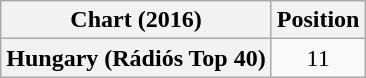<table class="wikitable plainrowheaders" style="text-align:center">
<tr>
<th>Chart (2016)</th>
<th>Position</th>
</tr>
<tr>
<th scope="row">Hungary (Rádiós Top 40)</th>
<td>11</td>
</tr>
</table>
